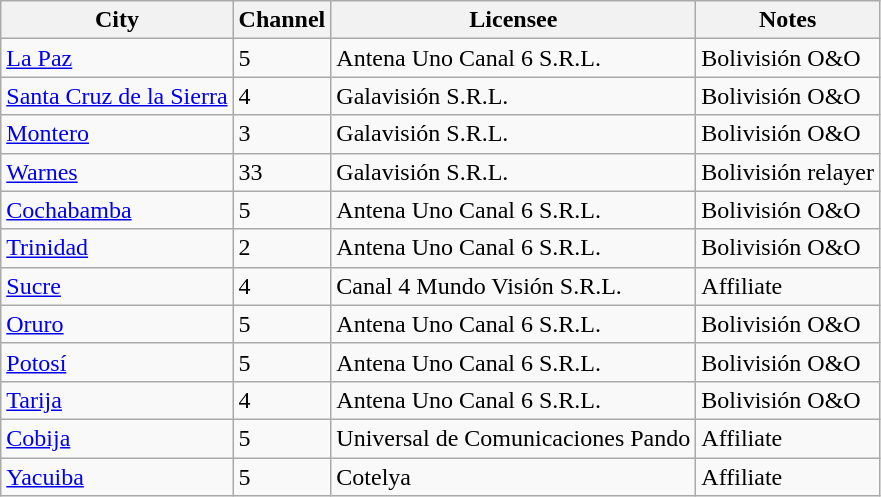<table class="wikitable sortable" style="text-align:middle">
<tr>
<th>City</th>
<th>Channel</th>
<th>Licensee</th>
<th>Notes</th>
</tr>
<tr>
<td><a href='#'>La Paz</a></td>
<td>5</td>
<td>Antena Uno Canal 6 S.R.L.</td>
<td>Bolivisión O&O</td>
</tr>
<tr>
<td><a href='#'>Santa Cruz de la Sierra</a></td>
<td>4</td>
<td>Galavisión S.R.L.</td>
<td>Bolivisión O&O</td>
</tr>
<tr>
<td><a href='#'>Montero</a></td>
<td>3</td>
<td>Galavisión S.R.L.</td>
<td>Bolivisión O&O</td>
</tr>
<tr>
<td><a href='#'>Warnes</a></td>
<td>33</td>
<td>Galavisión S.R.L.</td>
<td>Bolivisión relayer</td>
</tr>
<tr>
<td><a href='#'>Cochabamba</a></td>
<td>5</td>
<td>Antena Uno Canal 6 S.R.L.</td>
<td>Bolivisión O&O</td>
</tr>
<tr>
<td><a href='#'>Trinidad</a></td>
<td>2</td>
<td>Antena Uno Canal 6 S.R.L.</td>
<td>Bolivisión O&O</td>
</tr>
<tr>
<td><a href='#'>Sucre</a></td>
<td>4</td>
<td>Canal 4 Mundo Visión S.R.L.</td>
<td>Affiliate</td>
</tr>
<tr>
<td><a href='#'>Oruro</a></td>
<td>5</td>
<td>Antena Uno Canal 6 S.R.L.</td>
<td>Bolivisión O&O</td>
</tr>
<tr>
<td><a href='#'>Potosí</a></td>
<td>5</td>
<td>Antena Uno Canal 6 S.R.L.</td>
<td>Bolivisión O&O</td>
</tr>
<tr>
<td><a href='#'>Tarija</a></td>
<td>4</td>
<td>Antena Uno Canal 6 S.R.L.</td>
<td>Bolivisión O&O</td>
</tr>
<tr>
<td><a href='#'>Cobija</a></td>
<td>5</td>
<td>Universal de Comunicaciones Pando</td>
<td>Affiliate</td>
</tr>
<tr>
<td><a href='#'>Yacuiba</a></td>
<td>5</td>
<td>Cotelya</td>
<td>Affiliate</td>
</tr>
</table>
